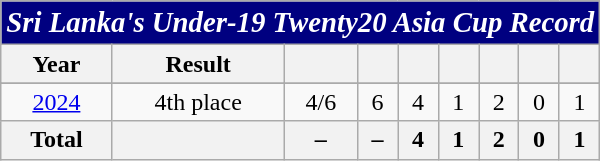<table class="wikitable" style="text-align:center">
<tr>
<th style="color:white; background:#000080;" colspan=9><strong><big><em>Sri Lanka's  Under-19 Twenty20 Asia Cup Record</em></big></strong></th>
</tr>
<tr>
<th>Year</th>
<th>Result</th>
<th></th>
<th></th>
<th></th>
<th></th>
<th></th>
<th></th>
<th></th>
</tr>
<tr bgcolor=pink>
</tr>
<tr>
<td> <a href='#'>2024</a></td>
<td>4th place</td>
<td>4/6</td>
<td>6</td>
<td>4</td>
<td>1</td>
<td>2</td>
<td>0</td>
<td>1</td>
</tr>
<tr>
<th>Total</th>
<th></th>
<th>–</th>
<th>–</th>
<th>4</th>
<th>1</th>
<th>2</th>
<th>0</th>
<th>1</th>
</tr>
</table>
